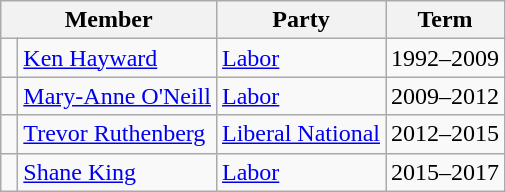<table class="wikitable">
<tr>
<th colspan="2">Member</th>
<th>Party</th>
<th>Term</th>
</tr>
<tr>
<td> </td>
<td><a href='#'>Ken Hayward</a></td>
<td><a href='#'>Labor</a></td>
<td>1992–2009</td>
</tr>
<tr>
<td> </td>
<td><a href='#'>Mary-Anne O'Neill</a></td>
<td><a href='#'>Labor</a></td>
<td>2009–2012</td>
</tr>
<tr>
<td> </td>
<td><a href='#'>Trevor Ruthenberg</a></td>
<td><a href='#'>Liberal National</a></td>
<td>2012–2015</td>
</tr>
<tr>
<td> </td>
<td><a href='#'>Shane King</a></td>
<td><a href='#'>Labor</a></td>
<td>2015–2017</td>
</tr>
</table>
